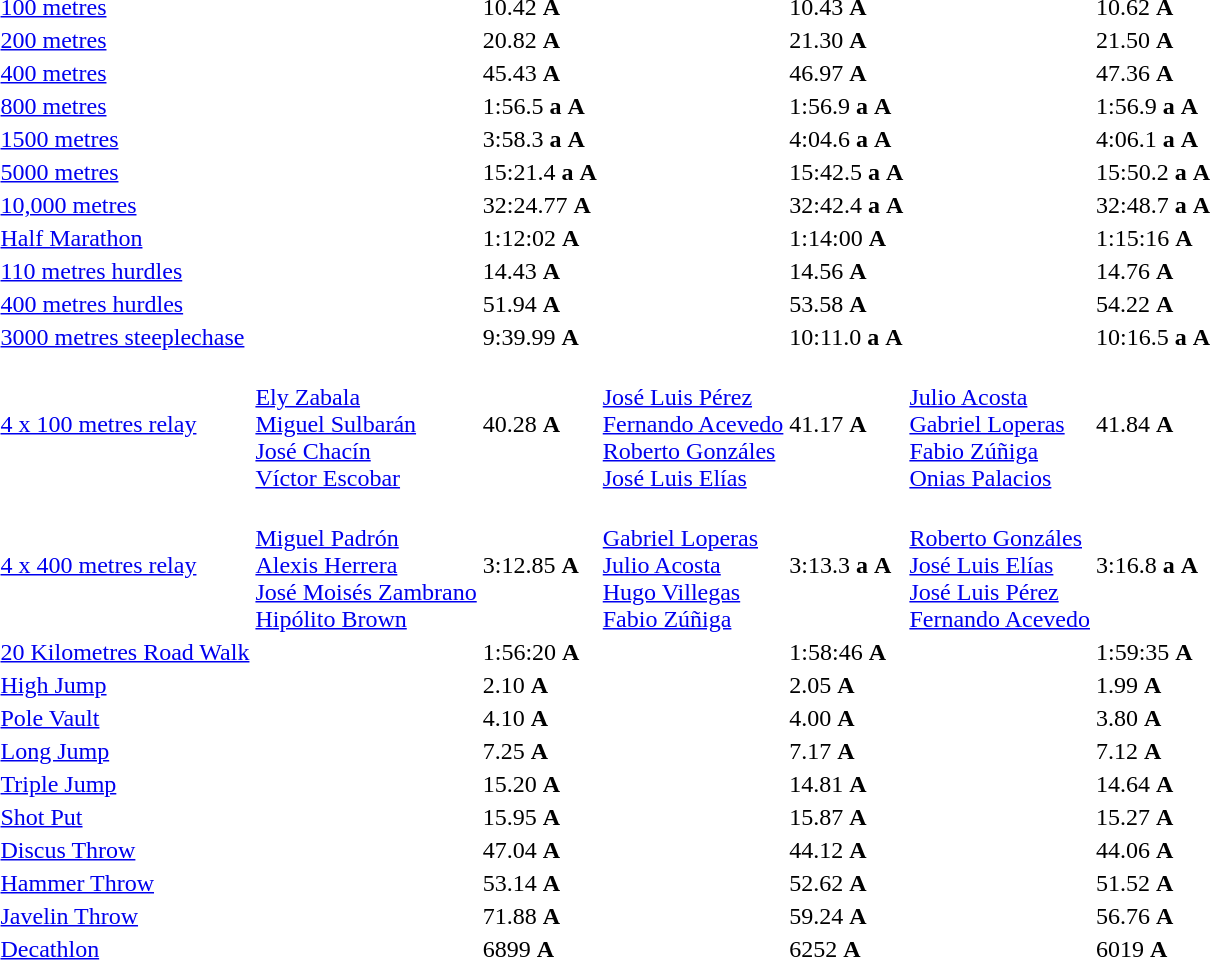<table>
<tr>
<td><a href='#'>100 metres</a></td>
<td></td>
<td>10.42 <strong>A</strong></td>
<td></td>
<td>10.43 <strong>A</strong></td>
<td></td>
<td>10.62 <strong>A</strong></td>
</tr>
<tr>
<td><a href='#'>200 metres</a></td>
<td></td>
<td>20.82 <strong>A</strong></td>
<td></td>
<td>21.30 <strong>A</strong></td>
<td></td>
<td>21.50 <strong>A</strong></td>
</tr>
<tr>
<td><a href='#'>400 metres</a></td>
<td></td>
<td>45.43 <strong>A</strong></td>
<td></td>
<td>46.97 <strong>A</strong></td>
<td></td>
<td>47.36 <strong>A</strong></td>
</tr>
<tr>
<td><a href='#'>800 metres</a></td>
<td></td>
<td>1:56.5 <strong>a</strong> <strong>A</strong></td>
<td></td>
<td>1:56.9 <strong>a</strong> <strong>A</strong></td>
<td></td>
<td>1:56.9 <strong>a</strong> <strong>A</strong></td>
</tr>
<tr>
<td><a href='#'>1500 metres</a></td>
<td></td>
<td>3:58.3 <strong>a</strong> <strong>A</strong></td>
<td></td>
<td>4:04.6 <strong>a</strong> <strong>A</strong></td>
<td></td>
<td>4:06.1 <strong>a</strong> <strong>A</strong></td>
</tr>
<tr>
<td><a href='#'>5000 metres</a></td>
<td></td>
<td>15:21.4 <strong>a</strong> <strong>A</strong></td>
<td></td>
<td>15:42.5 <strong>a</strong> <strong>A</strong></td>
<td></td>
<td>15:50.2 <strong>a</strong> <strong>A</strong></td>
</tr>
<tr>
<td><a href='#'>10,000 metres</a></td>
<td></td>
<td>32:24.77 <strong>A</strong></td>
<td></td>
<td>32:42.4 <strong>a</strong> <strong>A</strong></td>
<td></td>
<td>32:48.7 <strong>a</strong> <strong>A</strong></td>
</tr>
<tr>
<td><a href='#'>Half Marathon</a></td>
<td></td>
<td>1:12:02 <strong>A</strong></td>
<td></td>
<td>1:14:00 <strong>A</strong></td>
<td></td>
<td>1:15:16 <strong>A</strong></td>
</tr>
<tr>
<td><a href='#'>110 metres hurdles</a></td>
<td></td>
<td>14.43 <strong>A</strong></td>
<td></td>
<td>14.56 <strong>A</strong></td>
<td></td>
<td>14.76 <strong>A</strong></td>
</tr>
<tr>
<td><a href='#'>400 metres hurdles</a></td>
<td></td>
<td>51.94 <strong>A</strong></td>
<td></td>
<td>53.58 <strong>A</strong></td>
<td></td>
<td>54.22 <strong>A</strong></td>
</tr>
<tr>
<td><a href='#'>3000 metres steeplechase</a></td>
<td></td>
<td>9:39.99 <strong>A</strong></td>
<td></td>
<td>10:11.0 <strong>a</strong> <strong>A</strong></td>
<td></td>
<td>10:16.5 <strong>a</strong> <strong>A</strong></td>
</tr>
<tr>
<td><a href='#'>4 x 100 metres relay</a></td>
<td><br><a href='#'>Ely Zabala</a><br><a href='#'>Miguel Sulbarán</a><br><a href='#'>José Chacín</a><br><a href='#'>Víctor Escobar</a></td>
<td>40.28 <strong>A</strong></td>
<td><br><a href='#'>José Luis Pérez</a><br><a href='#'>Fernando Acevedo</a><br><a href='#'>Roberto Gonzáles</a><br><a href='#'>José Luis Elías</a></td>
<td>41.17 <strong>A</strong></td>
<td><br><a href='#'>Julio Acosta</a><br><a href='#'>Gabriel Loperas</a><br><a href='#'>Fabio Zúñiga</a><br><a href='#'>Onias Palacios</a></td>
<td>41.84 <strong>A</strong></td>
</tr>
<tr>
<td><a href='#'>4 x 400 metres relay</a></td>
<td><br><a href='#'>Miguel Padrón</a><br><a href='#'>Alexis Herrera</a><br><a href='#'>José Moisés Zambrano</a><br><a href='#'>Hipólito Brown</a></td>
<td>3:12.85 <strong>A</strong></td>
<td><br><a href='#'>Gabriel Loperas</a><br><a href='#'>Julio Acosta</a><br><a href='#'>Hugo Villegas</a><br><a href='#'>Fabio Zúñiga</a></td>
<td>3:13.3 <strong>a</strong> <strong>A</strong></td>
<td><br><a href='#'>Roberto Gonzáles</a><br><a href='#'>José Luis Elías</a><br><a href='#'>José Luis Pérez</a><br><a href='#'>Fernando Acevedo</a></td>
<td>3:16.8 <strong>a</strong> <strong>A</strong></td>
</tr>
<tr>
<td><a href='#'>20 Kilometres Road Walk</a></td>
<td></td>
<td>1:56:20 <strong>A</strong></td>
<td></td>
<td>1:58:46 <strong>A</strong></td>
<td></td>
<td>1:59:35 <strong>A</strong></td>
</tr>
<tr>
<td><a href='#'>High Jump</a></td>
<td></td>
<td>2.10 <strong>A</strong></td>
<td></td>
<td>2.05 <strong>A</strong></td>
<td></td>
<td>1.99 <strong>A</strong></td>
</tr>
<tr>
<td><a href='#'>Pole Vault</a></td>
<td></td>
<td>4.10 <strong>A</strong></td>
<td></td>
<td>4.00 <strong>A</strong></td>
<td></td>
<td>3.80 <strong>A</strong></td>
</tr>
<tr>
<td><a href='#'>Long Jump</a></td>
<td></td>
<td>7.25 <strong>A</strong></td>
<td></td>
<td>7.17 <strong>A</strong></td>
<td></td>
<td>7.12 <strong>A</strong></td>
</tr>
<tr>
<td><a href='#'>Triple Jump</a></td>
<td></td>
<td>15.20 <strong>A</strong></td>
<td></td>
<td>14.81 <strong>A</strong></td>
<td></td>
<td>14.64 <strong>A</strong></td>
</tr>
<tr>
<td><a href='#'>Shot Put</a></td>
<td></td>
<td>15.95 <strong>A</strong></td>
<td></td>
<td>15.87 <strong>A</strong></td>
<td></td>
<td>15.27 <strong>A</strong></td>
</tr>
<tr>
<td><a href='#'>Discus Throw</a></td>
<td></td>
<td>47.04 <strong>A</strong></td>
<td></td>
<td>44.12 <strong>A</strong></td>
<td></td>
<td>44.06 <strong>A</strong></td>
</tr>
<tr>
<td><a href='#'>Hammer Throw</a></td>
<td></td>
<td>53.14 <strong>A</strong></td>
<td></td>
<td>52.62 <strong>A</strong></td>
<td></td>
<td>51.52 <strong>A</strong></td>
</tr>
<tr>
<td><a href='#'>Javelin Throw</a></td>
<td></td>
<td>71.88 <strong>A</strong></td>
<td></td>
<td>59.24 <strong>A</strong></td>
<td></td>
<td>56.76 <strong>A</strong></td>
</tr>
<tr>
<td><a href='#'>Decathlon</a></td>
<td></td>
<td>6899 <strong>A</strong></td>
<td></td>
<td>6252 <strong>A</strong></td>
<td></td>
<td>6019 <strong>A</strong></td>
</tr>
</table>
